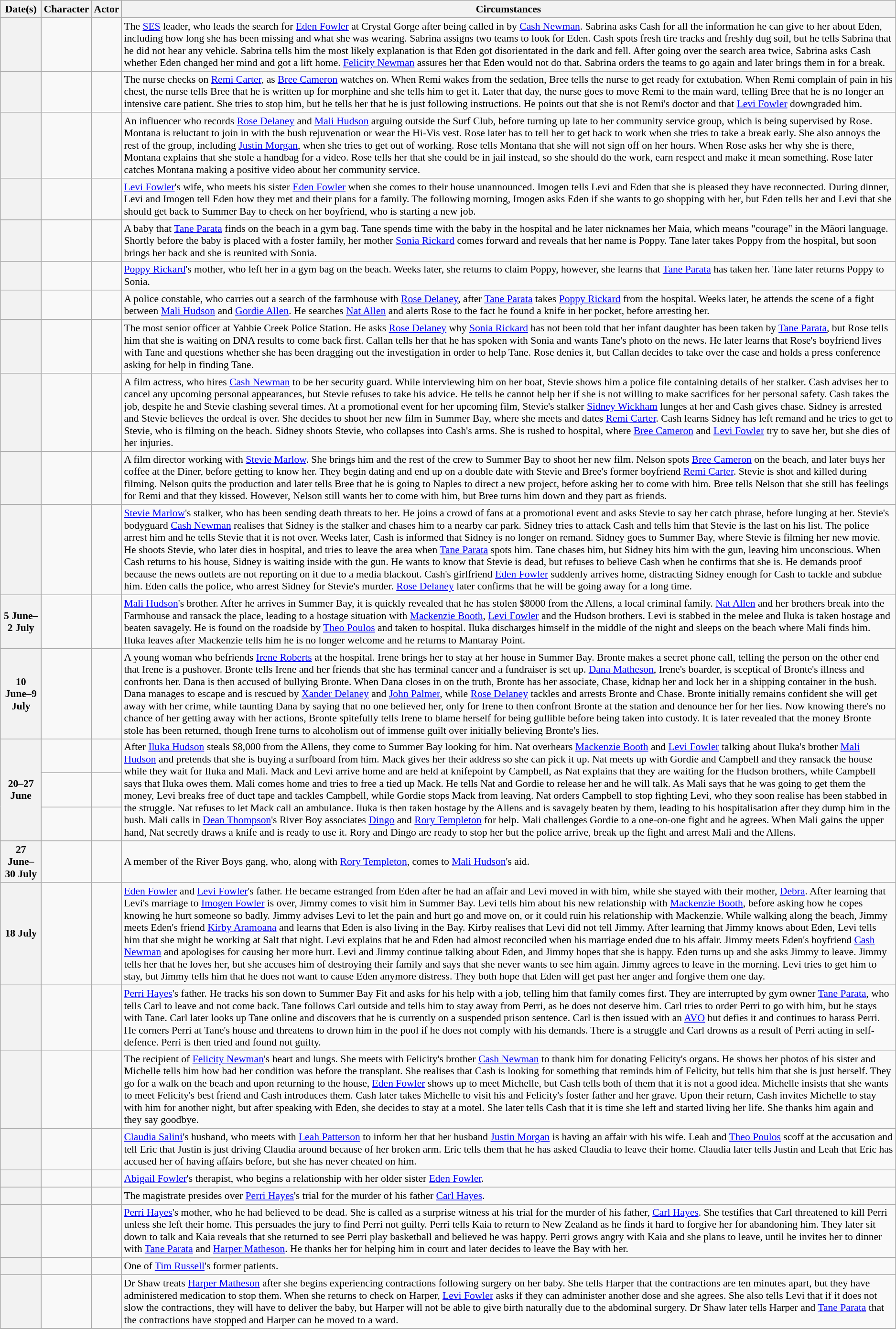<table class="wikitable plainrowheaders" style="font-size:90%">
<tr>
<th scope="col">Date(s)</th>
<th scope="col">Character</th>
<th scope="col">Actor</th>
<th scope="col">Circumstances</th>
</tr>
<tr>
<th scope="row"></th>
<td></td>
<td></td>
<td>The <a href='#'>SES</a> leader, who leads the search for <a href='#'>Eden Fowler</a> at Crystal Gorge after being called in by <a href='#'>Cash Newman</a>. Sabrina asks Cash for all the information he can give to her about Eden, including how long she has been missing and what she was wearing. Sabrina assigns two teams to look for Eden. Cash spots fresh tire tracks and freshly dug soil, but he tells Sabrina that he did not hear any vehicle. Sabrina tells him the most likely explanation is that Eden got disorientated in the dark and fell. After going over the search area twice, Sabrina asks Cash whether Eden changed her mind and got a lift home. <a href='#'>Felicity Newman</a> assures her that Eden would not do that. Sabrina orders the teams to go again and later brings them in for a break.</td>
</tr>
<tr>
<th scope="row"></th>
<td></td>
<td></td>
<td>The nurse checks on <a href='#'>Remi Carter</a>, as <a href='#'>Bree Cameron</a> watches on. When Remi wakes from the sedation, Bree tells the nurse to get ready for extubation. When Remi complain of pain in his chest, the nurse tells Bree that he is written up for morphine and she tells him to get it. Later that day, the nurse goes to move Remi to the main ward, telling Bree that he is no longer an intensive care patient. She tries to stop him, but he tells her that he is just following instructions. He points out that she is not Remi's doctor and that <a href='#'>Levi Fowler</a> downgraded him.</td>
</tr>
<tr>
<th scope="row"></th>
<td></td>
<td></td>
<td>An influencer who records <a href='#'>Rose Delaney</a> and <a href='#'>Mali Hudson</a> arguing outside the Surf Club, before turning up late to her community service group, which is being supervised by Rose. Montana is reluctant to join in with the bush rejuvenation or wear the Hi-Vis vest. Rose later has to tell her to get back to work when she tries to take a break early. She also annoys the rest of the group, including <a href='#'>Justin Morgan</a>, when she tries to get out of working. Rose tells Montana that she will not sign off on her hours. When Rose asks her why she is there, Montana explains that she stole a handbag for a video. Rose tells her that she could be in jail instead, so she should do the work, earn respect and make it mean something. Rose later catches Montana making a positive video about her community service.</td>
</tr>
<tr>
<th scope="row"></th>
<td></td>
<td></td>
<td><a href='#'>Levi Fowler</a>'s wife, who meets his sister <a href='#'>Eden Fowler</a> when she comes to their house unannounced. Imogen tells Levi and Eden that she is pleased they have reconnected. During dinner, Levi and Imogen tell Eden how they met and their plans for a family. The following morning, Imogen asks Eden if she wants to go shopping with her, but Eden tells her and Levi that she should get back to Summer Bay to check on her boyfriend, who is starting a new job.</td>
</tr>
<tr>
<th scope="row"></th>
<td></td>
<td></td>
<td>A baby that <a href='#'>Tane Parata</a> finds on the beach in a gym bag. Tane spends time with the baby in the hospital and he later nicknames her Maia, which means "courage" in the Mäori language. Shortly before the baby is placed with a foster family, her mother <a href='#'>Sonia Rickard</a> comes forward and reveals that her name is Poppy. Tane later takes Poppy from the hospital, but soon brings her back and she is reunited with Sonia.</td>
</tr>
<tr>
<th scope="row"></th>
<td></td>
<td></td>
<td><a href='#'>Poppy Rickard</a>'s mother, who left her in a gym bag on the beach. Weeks later, she returns to claim Poppy, however, she learns that <a href='#'>Tane Parata</a> has taken her. Tane later returns Poppy to Sonia.</td>
</tr>
<tr>
<th scope="row"></th>
<td></td>
<td></td>
<td>A police constable, who carries out a search of the farmhouse with <a href='#'>Rose Delaney</a>, after <a href='#'>Tane Parata</a> takes <a href='#'>Poppy Rickard</a> from the hospital. Weeks later, he attends the scene of a fight between <a href='#'>Mali Hudson</a> and <a href='#'>Gordie Allen</a>. He searches <a href='#'>Nat Allen</a> and alerts Rose to the fact he found a knife in her pocket, before arresting her.</td>
</tr>
<tr>
<th scope="row"></th>
<td></td>
<td></td>
<td>The most senior officer at Yabbie Creek Police Station. He asks <a href='#'>Rose Delaney</a> why <a href='#'>Sonia Rickard</a> has not been told that her infant daughter has been taken by <a href='#'>Tane Parata</a>, but Rose tells him that she is waiting on DNA results to come back first. Callan tells her that he has spoken with Sonia and wants Tane's photo on the news. He later learns that Rose's boyfriend lives with Tane and questions whether she has been dragging out the investigation in order to help Tane. Rose denies it, but Callan decides to take over the case and holds a press conference asking for help in finding Tane.</td>
</tr>
<tr>
<th scope="row"></th>
<td></td>
<td></td>
<td>A film actress, who hires <a href='#'>Cash Newman</a> to be her security guard. While interviewing him on her boat, Stevie shows him a police file containing details of her stalker. Cash advises her to cancel any upcoming personal appearances, but Stevie refuses to take his advice. He tells he cannot help her if she is not willing to make sacrifices for her personal safety. Cash takes the job, despite he and Stevie clashing several times. At a promotional event for her upcoming film, Stevie's stalker <a href='#'>Sidney Wickham</a> lunges at her and Cash gives chase. Sidney is arrested and Stevie believes the ordeal is over. She decides to shoot her new film in Summer Bay, where she meets and dates <a href='#'>Remi Carter</a>. Cash learns Sidney has left remand and he tries to get to Stevie, who is filming on the beach. Sidney shoots Stevie, who collapses into Cash's arms. She is rushed to hospital, where <a href='#'>Bree Cameron</a> and <a href='#'>Levi Fowler</a> try to save her, but she dies of her injuries.</td>
</tr>
<tr>
<th scope="row"></th>
<td></td>
<td></td>
<td>A film director working with <a href='#'>Stevie Marlow</a>. She brings him and the rest of the crew to Summer Bay to shoot her new film. Nelson spots <a href='#'>Bree Cameron</a> on the beach, and later buys her coffee at the Diner, before getting to know her. They begin dating and end up on a double date with Stevie and Bree's former boyfriend <a href='#'>Remi Carter</a>. Stevie is shot and killed during filming. Nelson quits the production and later tells Bree that he is going to Naples to direct a new project, before asking her to come with him. Bree tells Nelson that she still has feelings for Remi and that they kissed. However, Nelson still wants her to come with him, but Bree turns him down and they part as friends.</td>
</tr>
<tr>
<th scope="row"></th>
<td></td>
<td></td>
<td><a href='#'>Stevie Marlow</a>'s stalker, who has been sending death threats to her. He joins a crowd of fans at a promotional event and asks Stevie to say her catch phrase, before lunging at her. Stevie's bodyguard <a href='#'>Cash Newman</a> realises that Sidney is the stalker and chases him to a nearby car park. Sidney tries to attack Cash and tells him that Stevie is the last on his list. The police arrest him and he tells Stevie that it is not over. Weeks later, Cash is informed that Sidney is no longer on remand. Sidney goes to Summer Bay, where Stevie is filming her new movie. He shoots Stevie, who later dies in hospital, and tries to leave the area when <a href='#'>Tane Parata</a> spots him. Tane chases him, but Sidney hits him with the gun, leaving him unconscious. When Cash returns to his house, Sidney is waiting inside with the gun. He wants to know that Stevie is dead, but refuses to believe Cash when he confirms that she is. He demands proof because the news outlets are not reporting on it due to a media blackout. Cash's girlfriend <a href='#'>Eden Fowler</a> suddenly arrives home, distracting Sidney enough for Cash to tackle and subdue him. Eden calls the police, who arrest Sidney for Stevie's murder. <a href='#'>Rose Delaney</a> later confirms that he will be going away for a long time.</td>
</tr>
<tr>
<th scope="row">5 June–2 July</th>
<td></td>
<td></td>
<td><a href='#'>Mali Hudson</a>'s brother. After he arrives in Summer Bay, it is quickly revealed that he has stolen $8000 from the Allens, a local criminal family. <a href='#'>Nat Allen</a> and her brothers break into the Farmhouse and ransack the place, leading to a hostage situation with <a href='#'>Mackenzie Booth</a>, <a href='#'>Levi Fowler</a> and the Hudson brothers. Levi is stabbed in the melee and Iluka is taken hostage and beaten savagely. He is found on the roadside by <a href='#'>Theo Poulos</a> and taken to hospital. Iluka discharges himself in the middle of the night and sleeps on the beach where Mali finds him. Iluka leaves after Mackenzie tells him he is no longer welcome and he returns to Mantaray Point.</td>
</tr>
<tr>
<th scope="row">10 June–9 July</th>
<td></td>
<td></td>
<td>A young woman who befriends <a href='#'>Irene Roberts</a> at the hospital. Irene brings her to stay at her house in Summer Bay. Bronte makes a secret phone call, telling the person on the other end that Irene is a pushover. Bronte tells Irene and her friends that she has terminal cancer and a fundraiser is set up. <a href='#'>Dana Matheson</a>, Irene's boarder, is sceptical of Bronte's illness and confronts her. Dana is then accused of bullying Bronte. When Dana closes in on the truth, Bronte has her associate, Chase, kidnap her and lock her in a shipping container in the bush. Dana manages to escape and is rescued by <a href='#'>Xander Delaney</a> and <a href='#'>John Palmer</a>, while <a href='#'>Rose Delaney</a> tackles and arrests Bronte and Chase. Bronte initially remains confident she will get away with her crime, while taunting Dana by saying that no one believed her, only for Irene to then confront Bronte at the station and denounce her for her lies. Now knowing there's no chance of her getting away with her actions, Bronte spitefully tells Irene to blame herself for being gullible before being taken into custody. It is later revealed that the money Bronte stole has been returned, though Irene turns to alcoholism out of immense guilt over initially believing Bronte's lies.</td>
</tr>
<tr>
<th scope="row" rowspan="3">20–27 June</th>
<td></td>
<td></td>
<td rowspan="3">After <a href='#'>Iluka Hudson</a> steals $8,000 from the Allens, they come to Summer Bay looking for him. Nat overhears <a href='#'>Mackenzie Booth</a> and <a href='#'>Levi Fowler</a> talking about Iluka's brother <a href='#'>Mali Hudson</a> and pretends that she is buying a surfboard from him. Mack gives her their address so she can pick it up. Nat meets up with Gordie and Campbell and they ransack the house while they wait for Iluka and Mali. Mack and Levi arrive home and are held at knifepoint by Campbell, as Nat explains that they are waiting for the Hudson brothers, while Campbell says that Iluka owes them. Mali comes home and tries to free a tied up Mack. He tells Nat and Gordie to release her and he will talk. As Mali says that he was going to get them the money, Levi breaks free of duct tape and tackles Campbell, while Gordie stops Mack from leaving. Nat orders Campbell to stop fighting Levi, who they soon realise has been stabbed in the struggle. Nat refuses to let Mack call an ambulance. Iluka is then taken hostage by the Allens and is savagely beaten by them, leading to his hospitalisation after they dump him in the bush. Mali calls in <a href='#'>Dean Thompson</a>'s River Boy associates <a href='#'>Dingo</a> and <a href='#'>Rory Templeton</a> for help. Mali challenges Gordie to a one-on-one fight and he agrees. When Mali gains the upper hand, Nat secretly draws a knife and is ready to use it. Rory and Dingo are ready to stop her but the police arrive, break up the fight and arrest Mali and the Allens.</td>
</tr>
<tr>
<td></td>
<td></td>
</tr>
<tr>
<td></td>
<td></td>
</tr>
<tr>
<th scope="row">27 June–30 July</th>
<td></td>
<td></td>
<td>A member of the River Boys gang, who, along with <a href='#'>Rory Templeton</a>, comes to <a href='#'>Mali Hudson</a>'s aid.</td>
</tr>
<tr>
<th scope="row">18 July</th>
<td></td>
<td></td>
<td><a href='#'>Eden Fowler</a> and <a href='#'>Levi Fowler</a>'s father. He became estranged from Eden after he had an affair and Levi moved in with him, while she stayed with their mother, <a href='#'>Debra</a>. After learning that Levi's marriage to <a href='#'>Imogen Fowler</a> is over, Jimmy comes to visit him in Summer Bay. Levi tells him about his new relationship with <a href='#'>Mackenzie Booth</a>, before asking how he copes knowing he hurt someone so badly. Jimmy advises Levi to let the pain and hurt go and move on, or it could ruin his relationship with Mackenzie. While walking along the beach, Jimmy meets Eden's friend <a href='#'>Kirby Aramoana</a> and learns that Eden is also living in the Bay. Kirby realises that Levi did not tell Jimmy. After learning that Jimmy knows about Eden, Levi tells him that she might be working at Salt that night. Levi explains that he and Eden had almost reconciled when his marriage ended due to his affair. Jimmy meets Eden's boyfriend <a href='#'>Cash Newman</a> and apologises for causing her more hurt. Levi and Jimmy continue talking about Eden, and Jimmy hopes that she is happy. Eden turns up and she asks Jimmy to leave. Jimmy tells her that he loves her, but she accuses him of destroying their family and says that she never wants to see him again. Jimmy agrees to leave in the morning. Levi tries to get him to stay, but Jimmy tells him that he does not want to cause Eden anymore distress. They both hope that Eden will get past her anger and forgive them one day.</td>
</tr>
<tr>
<th scope="row"></th>
<td></td>
<td></td>
<td><a href='#'>Perri Hayes</a>'s father. He tracks his son down to Summer Bay Fit and asks for his help with a job, telling him that family comes first. They are interrupted by gym owner <a href='#'>Tane Parata</a>, who tells Carl to leave and not come back. Tane follows Carl outside and tells him to stay away from Perri, as he does not deserve him. Carl tries to order Perri to go with him, but he stays with Tane. Carl later looks up Tane online and discovers that he is currently on a suspended prison sentence. Carl is then issued with an <a href='#'>AVO</a> but defies it and continues to harass Perri. He corners Perri at Tane's house and threatens to drown him in the pool if he does not comply with his demands. There is a struggle and Carl drowns as a result of Perri acting in self-defence. Perri is then tried and found not guilty.</td>
</tr>
<tr>
<th scope="row"></th>
<td></td>
<td></td>
<td>The recipient of <a href='#'>Felicity Newman</a>'s heart and lungs. She meets with Felicity's brother <a href='#'>Cash Newman</a> to thank him for donating Felicity's organs. He shows her photos of his sister and Michelle tells him how bad her condition was before the transplant. She realises that Cash is looking for something that reminds him of Felicity, but tells him that she is just herself. They go for a walk on the beach and upon returning to the house, <a href='#'>Eden Fowler</a> shows up to meet Michelle, but Cash tells both of them that it is not a good idea. Michelle insists that she wants to meet Felicity's best friend and Cash introduces them. Cash later takes Michelle to visit his and Felicity's foster father and her grave. Upon their return, Cash invites Michelle to stay with him for another night, but after speaking with Eden, she decides to stay at a motel. She later tells Cash that it is time she left and started living her life. She thanks him again and they say goodbye.</td>
</tr>
<tr>
<th scope="row"></th>
<td></td>
<td></td>
<td><a href='#'>Claudia Salini</a>'s husband, who meets with <a href='#'>Leah Patterson</a> to inform her that her husband <a href='#'>Justin Morgan</a> is having an affair with his wife. Leah and <a href='#'>Theo Poulos</a> scoff at the accusation and tell Eric that Justin is just driving Claudia around because of her broken arm. Eric tells them that he has asked Claudia to leave their home. Claudia later tells Justin and Leah that Eric has accused her of having affairs before, but she has never cheated on him.</td>
</tr>
<tr>
<th scope="row"></th>
<td></td>
<td></td>
<td><a href='#'>Abigail Fowler</a>'s therapist, who begins a relationship with her older sister <a href='#'>Eden Fowler</a>.</td>
</tr>
<tr>
<th scope="row"></th>
<td></td>
<td></td>
<td>The magistrate presides over <a href='#'>Perri Hayes</a>'s trial for the murder of his father <a href='#'>Carl Hayes</a>.</td>
</tr>
<tr>
<th scope="row"></th>
<td></td>
<td></td>
<td><a href='#'>Perri Hayes</a>'s mother, who he had believed to be dead. She is called as a surprise witness at his trial for the murder of his father, <a href='#'>Carl Hayes</a>. She testifies that Carl threatened to kill Perri unless she left their home. This persuades the jury to find Perri not guilty. Perri tells Kaia to return to New Zealand as he finds it hard to forgive her for abandoning him. They later sit down to talk and Kaia reveals that she returned to see Perri play basketball and believed he was happy. Perri grows angry with Kaia and she plans to leave, until he invites her to dinner with <a href='#'>Tane Parata</a> and <a href='#'>Harper Matheson</a>. He thanks her for helping him in court and later decides to leave the Bay with her.</td>
</tr>
<tr>
<th scope="row"></th>
<td></td>
<td></td>
<td>One of <a href='#'>Tim Russell</a>'s former patients.</td>
</tr>
<tr>
<th scope="row"></th>
<td></td>
<td></td>
<td>Dr Shaw treats <a href='#'>Harper Matheson</a> after she begins experiencing contractions following surgery on her baby. She tells Harper that the contractions are ten minutes apart, but they have administered medication to stop them. When she returns to check on Harper, <a href='#'>Levi Fowler</a> asks if they can administer another dose and she agrees. She also tells Levi that if it does not slow the contractions, they will have to deliver the baby, but Harper will not be able to give birth naturally due to the abdominal surgery. Dr Shaw later tells Harper and <a href='#'>Tane Parata</a> that the contractions have stopped and Harper can be moved to a ward.</td>
</tr>
<tr>
</tr>
</table>
